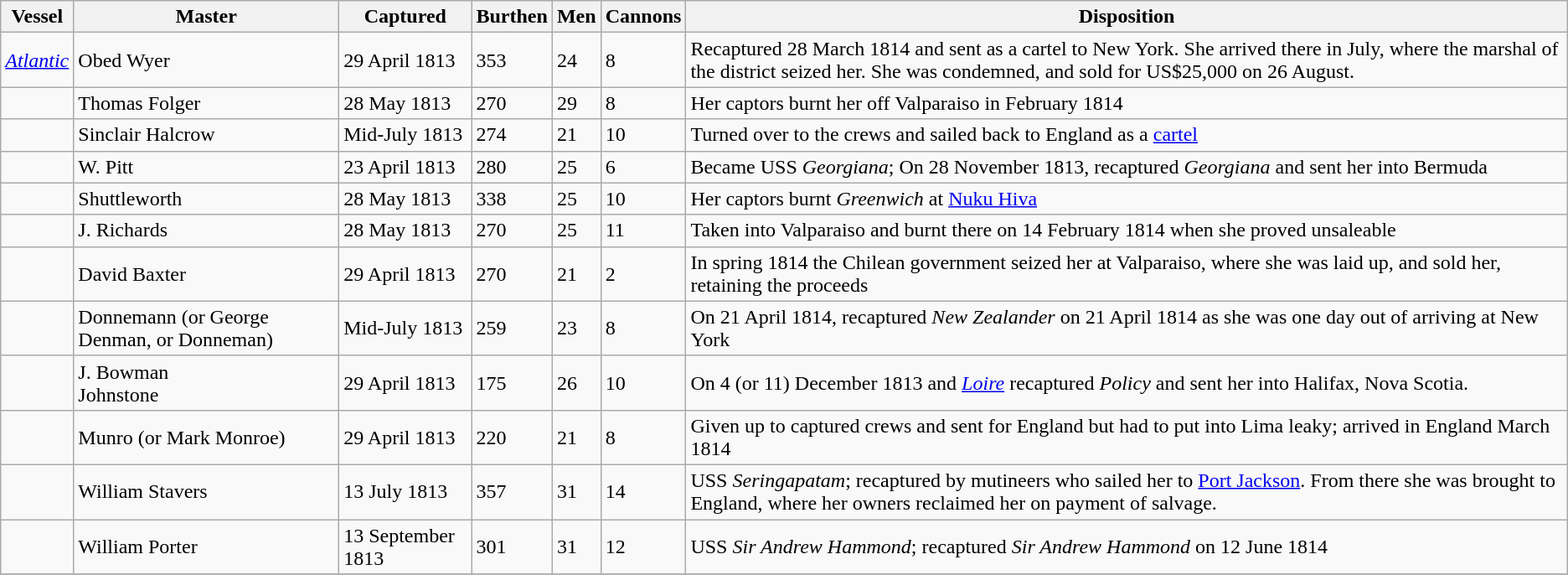<table class="sortable wikitable">
<tr>
<th>Vessel</th>
<th>Master</th>
<th>Captured</th>
<th>Burthen</th>
<th>Men</th>
<th>Cannons</th>
<th>Disposition</th>
</tr>
<tr>
<td><a href='#'><em>Atlantic</em></a></td>
<td>Obed Wyer</td>
<td>29 April 1813</td>
<td>353</td>
<td>24</td>
<td>8</td>
<td>Recaptured 28 March 1814 and sent as a cartel to New York. She arrived there in July, where the marshal of the district seized her. She was condemned, and sold for US$25,000 on 26 August.</td>
</tr>
<tr>
<td></td>
<td>Thomas Folger</td>
<td>28 May 1813</td>
<td>270</td>
<td>29</td>
<td>8</td>
<td>Her captors burnt her off Valparaiso in February 1814</td>
</tr>
<tr>
<td></td>
<td>Sinclair Halcrow</td>
<td>Mid-July 1813</td>
<td>274</td>
<td>21</td>
<td>10</td>
<td>Turned over to the crews and sailed back to England as a <a href='#'>cartel</a></td>
</tr>
<tr>
<td></td>
<td>W. Pitt</td>
<td>23 April 1813</td>
<td>280</td>
<td>25</td>
<td>6</td>
<td>Became USS <em>Georgiana</em>; On 28 November 1813,  recaptured <em>Georgiana</em> and sent her into Bermuda</td>
</tr>
<tr>
<td></td>
<td>Shuttleworth</td>
<td>28 May 1813</td>
<td>338</td>
<td>25</td>
<td>10</td>
<td>Her captors burnt <em>Greenwich</em> at <a href='#'>Nuku Hiva</a></td>
</tr>
<tr>
<td></td>
<td>J. Richards</td>
<td>28 May 1813</td>
<td>270</td>
<td>25</td>
<td>11</td>
<td>Taken into Valparaiso and burnt there on 14 February 1814 when she proved unsaleable</td>
</tr>
<tr>
<td></td>
<td>David Baxter</td>
<td>29 April 1813</td>
<td>270</td>
<td>21</td>
<td>2</td>
<td>In spring 1814 the Chilean government seized her at Valparaiso, where she was laid up, and sold her, retaining the proceeds</td>
</tr>
<tr>
<td></td>
<td>Donnemann (or George Denman, or Donneman)</td>
<td>Mid-July 1813</td>
<td>259</td>
<td>23</td>
<td>8</td>
<td>On 21 April 1814,  recaptured <em>New Zealander</em> on 21 April 1814 as she was one day out of arriving at New York</td>
</tr>
<tr>
<td></td>
<td>J. Bowman<br>Johnstone</td>
<td>29 April 1813</td>
<td>175</td>
<td>26</td>
<td>10</td>
<td>On 4 (or 11) December 1813  and <a href='#'><em>Loire</em></a> recaptured <em>Policy</em> and sent her into Halifax, Nova Scotia.</td>
</tr>
<tr>
<td></td>
<td>Munro (or Mark Monroe)</td>
<td>29 April 1813</td>
<td>220</td>
<td>21</td>
<td>8</td>
<td>Given up to captured crews and sent for England but had to put into Lima leaky; arrived in England March 1814</td>
</tr>
<tr>
<td></td>
<td>William Stavers</td>
<td>13 July 1813</td>
<td>357</td>
<td>31</td>
<td>14</td>
<td>USS <em>Seringapatam</em>; recaptured by mutineers who sailed her to <a href='#'>Port Jackson</a>. From there she was brought to England, where her owners reclaimed her on payment of salvage.</td>
</tr>
<tr>
<td></td>
<td>William Porter</td>
<td>13 September 1813</td>
<td>301</td>
<td>31</td>
<td>12</td>
<td>USS <em>Sir Andrew Hammond</em>;  recaptured <em>Sir Andrew Hammond</em> on 12 June 1814</td>
</tr>
<tr>
</tr>
</table>
